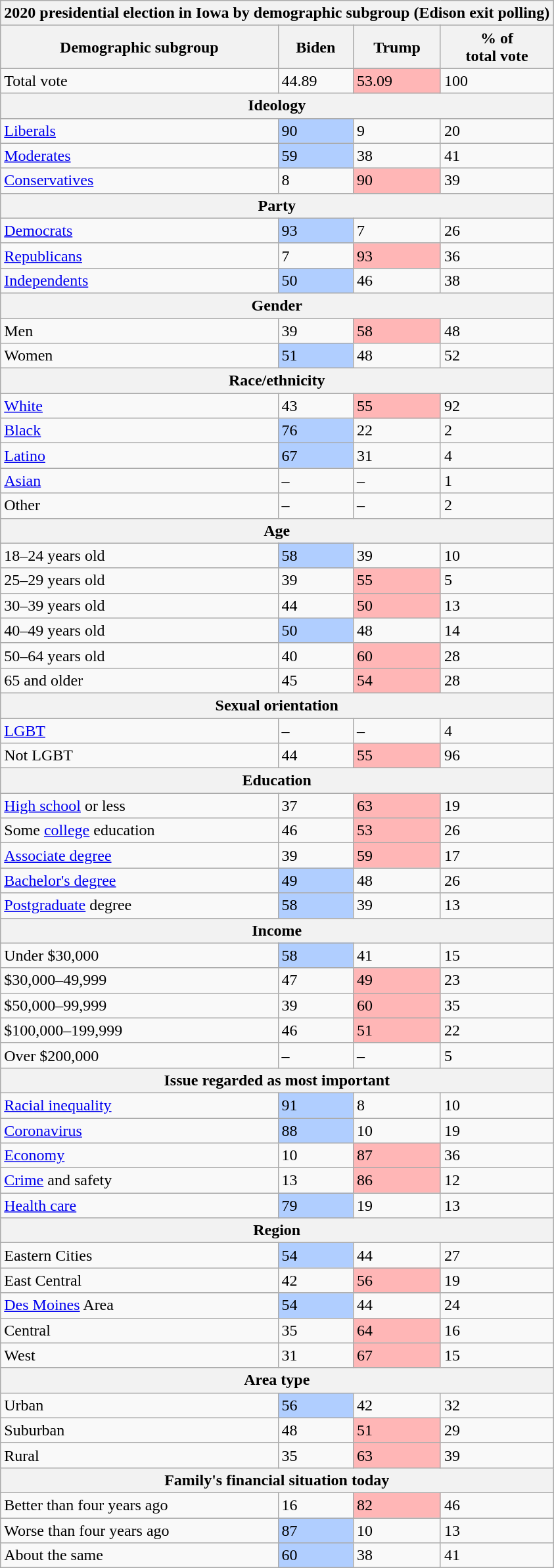<table class="wikitable sortable">
<tr>
<th colspan="4">2020 presidential election in Iowa by demographic subgroup (Edison exit polling)</th>
</tr>
<tr>
<th>Demographic subgroup</th>
<th>Biden</th>
<th>Trump</th>
<th>% of<br>total vote</th>
</tr>
<tr>
<td>Total vote</td>
<td>44.89</td>
<td style="text-align:left; background:#ffb6b6;">53.09</td>
<td>100</td>
</tr>
<tr>
<th colspan="4">Ideology</th>
</tr>
<tr>
<td><a href='#'>Liberals</a></td>
<td style="text-align:left; background:#b0ceff;">90</td>
<td>9</td>
<td>20</td>
</tr>
<tr>
<td><a href='#'>Moderates</a></td>
<td style="text-align:left; background:#b0ceff;">59</td>
<td>38</td>
<td>41</td>
</tr>
<tr>
<td><a href='#'>Conservatives</a></td>
<td>8</td>
<td style="text-align:left; background:#ffb6b6;">90</td>
<td>39</td>
</tr>
<tr>
<th colspan="4">Party</th>
</tr>
<tr>
<td><a href='#'>Democrats</a></td>
<td style="text-align:left; background:#b0ceff;">93</td>
<td>7</td>
<td>26</td>
</tr>
<tr>
<td><a href='#'>Republicans</a></td>
<td>7</td>
<td style="text-align:left; background:#ffb6b6;">93</td>
<td>36</td>
</tr>
<tr>
<td><a href='#'>Independents</a></td>
<td style="text-align:left; background:#b0ceff;">50</td>
<td>46</td>
<td>38</td>
</tr>
<tr>
<th colspan="4">Gender</th>
</tr>
<tr>
<td>Men</td>
<td>39</td>
<td style="text-align:left; background:#ffb6b6;">58</td>
<td>48</td>
</tr>
<tr>
<td>Women</td>
<td style="text-align:left; background:#b0ceff;">51</td>
<td>48</td>
<td>52</td>
</tr>
<tr>
<th colspan="4">Race/ethnicity</th>
</tr>
<tr>
<td><a href='#'>White</a></td>
<td>43</td>
<td style="text-align:left; background:#ffb6b6;">55</td>
<td>92</td>
</tr>
<tr>
<td><a href='#'>Black</a></td>
<td style="text-align:left; background:#b0ceff;">76</td>
<td>22</td>
<td>2</td>
</tr>
<tr>
<td><a href='#'>Latino</a></td>
<td style="text-align:left; background:#b0ceff;">67</td>
<td>31</td>
<td>4</td>
</tr>
<tr>
<td><a href='#'>Asian</a></td>
<td>–</td>
<td>–</td>
<td>1</td>
</tr>
<tr>
<td>Other</td>
<td>–</td>
<td>–</td>
<td>2</td>
</tr>
<tr>
<th colspan="4">Age</th>
</tr>
<tr>
<td>18–24 years old</td>
<td style="text-align:left; background:#b0ceff;">58</td>
<td>39</td>
<td>10</td>
</tr>
<tr>
<td>25–29 years old</td>
<td>39</td>
<td style="text-align:left; background:#ffb6b6;">55</td>
<td>5</td>
</tr>
<tr>
<td>30–39 years old</td>
<td>44</td>
<td style="text-align:left; background:#ffb6b6;">50</td>
<td>13</td>
</tr>
<tr>
<td>40–49 years old</td>
<td style="text-align:left; background:#b0ceff;">50</td>
<td>48</td>
<td>14</td>
</tr>
<tr>
<td>50–64 years old</td>
<td>40</td>
<td style="text-align:left; background:#ffb6b6;">60</td>
<td>28</td>
</tr>
<tr>
<td>65 and older</td>
<td>45</td>
<td style="text-align:left; background:#ffb6b6;">54</td>
<td>28</td>
</tr>
<tr>
<th colspan="4">Sexual orientation</th>
</tr>
<tr>
<td><a href='#'>LGBT</a></td>
<td>–</td>
<td>–</td>
<td>4</td>
</tr>
<tr>
<td>Not LGBT</td>
<td>44</td>
<td style="text-align:left; background:#ffb6b6;">55</td>
<td>96</td>
</tr>
<tr>
<th colspan="4">Education</th>
</tr>
<tr>
<td><a href='#'>High school</a> or less</td>
<td>37</td>
<td style="text-align:left; background:#ffb6b6;">63</td>
<td>19</td>
</tr>
<tr>
<td>Some <a href='#'>college</a> education</td>
<td>46</td>
<td style="text-align:left; background:#ffb6b6;">53</td>
<td>26</td>
</tr>
<tr>
<td><a href='#'>Associate degree</a></td>
<td>39</td>
<td style="text-align:left; background:#ffb6b6;">59</td>
<td>17</td>
</tr>
<tr>
<td><a href='#'>Bachelor's degree</a></td>
<td style="text-align:left; background:#b0ceff;">49</td>
<td>48</td>
<td>26</td>
</tr>
<tr>
<td><a href='#'>Postgraduate</a> degree</td>
<td style="text-align:left; background:#b0ceff;">58</td>
<td>39</td>
<td>13</td>
</tr>
<tr>
<th colspan="4">Income</th>
</tr>
<tr>
<td>Under $30,000</td>
<td style="text-align:left; background:#b0ceff;">58</td>
<td>41</td>
<td>15</td>
</tr>
<tr>
<td>$30,000–49,999</td>
<td>47</td>
<td style="text-align:left; background:#ffb6b6;">49</td>
<td>23</td>
</tr>
<tr>
<td>$50,000–99,999</td>
<td>39</td>
<td style="text-align:left; background:#ffb6b6;">60</td>
<td>35</td>
</tr>
<tr>
<td>$100,000–199,999</td>
<td>46</td>
<td style="text-align:left; background:#ffb6b6;">51</td>
<td>22</td>
</tr>
<tr>
<td>Over $200,000</td>
<td>–</td>
<td>–</td>
<td>5</td>
</tr>
<tr>
<th colspan="4">Issue regarded as most important</th>
</tr>
<tr>
<td><a href='#'>Racial inequality</a></td>
<td style="text-align:left; background:#b0ceff;">91</td>
<td>8</td>
<td>10</td>
</tr>
<tr>
<td><a href='#'>Coronavirus</a></td>
<td style="text-align:left; background:#b0ceff;">88</td>
<td>10</td>
<td>19</td>
</tr>
<tr>
<td><a href='#'>Economy</a></td>
<td>10</td>
<td style="text-align:left; background:#ffb6b6;">87</td>
<td>36</td>
</tr>
<tr>
<td><a href='#'>Crime</a> and safety</td>
<td>13</td>
<td style="text-align:left; background:#ffb6b6;">86</td>
<td>12</td>
</tr>
<tr>
<td><a href='#'>Health care</a></td>
<td style="text-align:left; background:#b0ceff;">79</td>
<td>19</td>
<td>13</td>
</tr>
<tr>
<th colspan="4">Region</th>
</tr>
<tr>
<td>Eastern Cities</td>
<td style="text-align:left; background:#b0ceff;">54</td>
<td>44</td>
<td>27</td>
</tr>
<tr>
<td>East Central</td>
<td>42</td>
<td style="text-align:left; background:#ffb6b6;">56</td>
<td>19</td>
</tr>
<tr>
<td><a href='#'>Des Moines</a> Area</td>
<td style="text-align:left; background:#b0ceff;">54</td>
<td>44</td>
<td>24</td>
</tr>
<tr>
<td>Central</td>
<td>35</td>
<td style="text-align:left; background:#ffb6b6;">64</td>
<td>16</td>
</tr>
<tr>
<td>West</td>
<td>31</td>
<td style="text-align:left; background:#ffb6b6;">67</td>
<td>15</td>
</tr>
<tr>
<th colspan="4">Area type</th>
</tr>
<tr>
<td>Urban</td>
<td style="text-align:left; background:#b0ceff;">56</td>
<td>42</td>
<td>32</td>
</tr>
<tr>
<td>Suburban</td>
<td>48</td>
<td style="text-align:left; background:#ffb6b6;">51</td>
<td>29</td>
</tr>
<tr>
<td>Rural</td>
<td>35</td>
<td style="text-align:left; background:#ffb6b6;">63</td>
<td>39</td>
</tr>
<tr>
<th colspan="4">Family's financial situation today</th>
</tr>
<tr>
<td>Better than four years ago</td>
<td>16</td>
<td style="text-align:left; background:#ffb6b6;">82</td>
<td>46</td>
</tr>
<tr>
<td>Worse than four years ago</td>
<td style="text-align:left; background:#b0ceff;">87</td>
<td>10</td>
<td>13</td>
</tr>
<tr>
<td>About the same</td>
<td style="text-align:left; background:#b0ceff;">60</td>
<td>38</td>
<td>41</td>
</tr>
</table>
